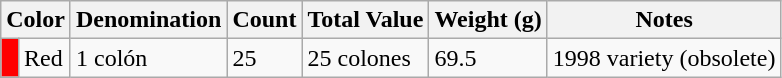<table class="wikitable">
<tr>
<th colspan=2>Color</th>
<th>Denomination</th>
<th>Count</th>
<th>Total Value</th>
<th>Weight (g)</th>
<th>Notes</th>
</tr>
<tr>
<td style="background:Red"> </td>
<td>Red</td>
<td>1 colón</td>
<td>25</td>
<td>25 colones</td>
<td>69.5</td>
<td>1998 variety (obsolete)</td>
</tr>
</table>
